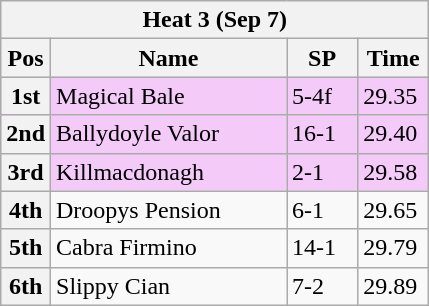<table class="wikitable">
<tr>
<th colspan="6">Heat 3 (Sep 7)</th>
</tr>
<tr>
<th width=20>Pos</th>
<th width=150>Name</th>
<th width=40>SP</th>
<th width=40>Time</th>
</tr>
<tr style="background: #f4caf9;">
<th>1st</th>
<td>Magical Bale</td>
<td>5-4f</td>
<td>29.35</td>
</tr>
<tr style="background: #f4caf9;">
<th>2nd</th>
<td>Ballydoyle Valor</td>
<td>16-1</td>
<td>29.40</td>
</tr>
<tr style="background: #f4caf9;">
<th>3rd</th>
<td>Killmacdonagh</td>
<td>2-1</td>
<td>29.58</td>
</tr>
<tr>
<th>4th</th>
<td>Droopys Pension</td>
<td>6-1</td>
<td>29.65</td>
</tr>
<tr>
<th>5th</th>
<td>Cabra Firmino</td>
<td>14-1</td>
<td>29.79</td>
</tr>
<tr>
<th>6th</th>
<td>Slippy Cian</td>
<td>7-2</td>
<td>29.89</td>
</tr>
</table>
